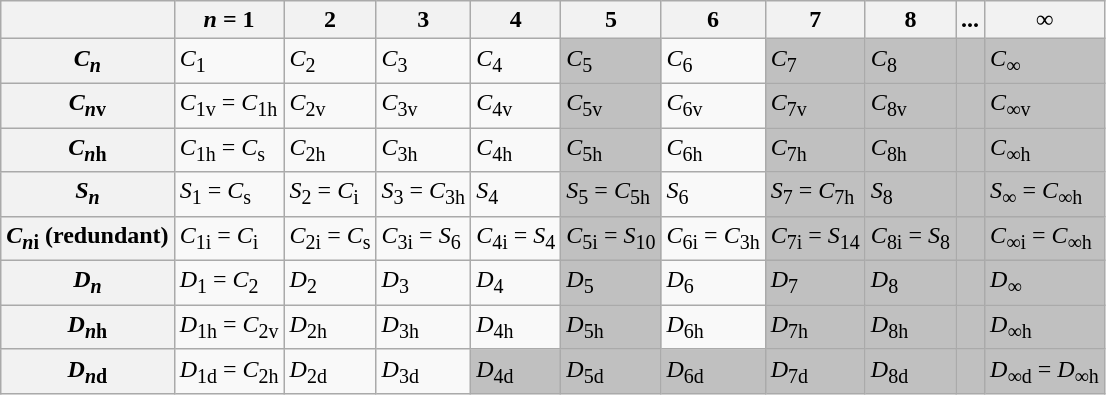<table class="wikitable" border="1">
<tr>
<th> </th>
<th><em>n</em> = 1</th>
<th>2</th>
<th>3</th>
<th>4</th>
<th>5</th>
<th>6</th>
<th>7</th>
<th>8</th>
<th>...</th>
<th>∞</th>
</tr>
<tr>
<th><em>C</em><sub><em>n</em></sub></th>
<td><em>C</em><sub>1</sub></td>
<td><em>C</em><sub>2</sub></td>
<td><em>C</em><sub>3</sub></td>
<td><em>C</em><sub>4</sub></td>
<td style="background:silver"><em>C</em><sub>5</sub></td>
<td><em>C</em><sub>6</sub></td>
<td style="background:silver"><em>C</em><sub>7</sub></td>
<td style="background:silver"><em>C</em><sub>8</sub></td>
<td style="background:silver"></td>
<td style="background:silver"><em>C</em><sub>∞</sub></td>
</tr>
<tr>
<th><em>C</em><sub><em>n</em>v</sub></th>
<td><span><em>C</em><sub>1v</sub></span> = <em>C</em><sub>1h</sub></td>
<td><em>C</em><sub>2v</sub></td>
<td><em>C</em><sub>3v</sub></td>
<td><em>C</em><sub>4v</sub></td>
<td style="background:silver"><em>C</em><sub>5v</sub></td>
<td><em>C</em><sub>6v</sub></td>
<td style="background:silver"><em>C</em><sub>7v</sub></td>
<td style="background:silver"><em>C</em><sub>8v</sub></td>
<td style="background:silver"></td>
<td style="background:silver"><em>C</em><sub>∞v</sub></td>
</tr>
<tr>
<th><em>C</em><sub><em>n</em>h</sub></th>
<td><span><em>C</em><sub>1h</sub></span> = <em>C</em><sub>s</sub></td>
<td><em>C</em><sub>2h</sub></td>
<td><em>C</em><sub>3h</sub></td>
<td><em>C</em><sub>4h</sub></td>
<td style="background:silver"><em>C</em><sub>5h</sub></td>
<td><em>C</em><sub>6h</sub></td>
<td style="background:silver"><em>C</em><sub>7h</sub></td>
<td style="background:silver"><em>C</em><sub>8h</sub></td>
<td style="background:silver"></td>
<td style="background:silver"><em>C</em><sub>∞h</sub></td>
</tr>
<tr>
<th><em>S</em><sub><em>n</em></sub></th>
<td><span><em>S</em><sub>1</sub></span> = <em>C</em><sub>s</sub></td>
<td><em>S</em><sub>2</sub> = <em>C</em><sub>i</sub></td>
<td><span><em>S</em><sub>3</sub></span> = <em>C</em><sub>3h</sub></td>
<td><em>S</em><sub>4</sub></td>
<td style="background:silver"><span><em>S</em><sub>5</sub></span> = <em>C</em><sub>5h</sub></td>
<td><em>S</em><sub>6</sub></td>
<td style="background:silver"><span><em>S</em><sub>7</sub></span> = <em>C</em><sub>7h</sub></td>
<td style="background:silver"><em>S</em><sub>8</sub></td>
<td style="background:silver"></td>
<td style="background:silver"><span><em>S</em><sub>∞</sub></span> = <em>C</em><sub>∞h</sub></td>
</tr>
<tr>
<th><em>C</em><sub><em>n</em>i</sub> (redundant)</th>
<td><span><em>C</em><sub>1i</sub></span> = <em>C</em><sub>i</sub></td>
<td><em>C</em><sub>2i</sub> = <em>C</em><sub>s</sub></td>
<td><em>C</em><sub>3i</sub> = <em>S</em><sub>6</sub></td>
<td><em>C</em><sub>4i</sub> = <em>S</em><sub>4</sub></td>
<td style="background:silver"><em>C</em><sub>5i</sub> = <em>S</em><sub>10</sub></td>
<td><em>C</em><sub>6i</sub> = <em>C</em><sub>3h</sub></td>
<td style="background:silver"><em>C</em><sub>7i</sub> = <em>S</em><sub>14</sub></td>
<td style="background:silver"><em>C</em><sub>8i</sub> = <em>S</em><sub>8</sub></td>
<td style="background:silver"></td>
<td style="background:silver"><span><em>C</em><sub>∞i</sub></span> = <em>C</em><sub>∞h</sub></td>
</tr>
<tr>
<th><em>D</em><sub><em>n</em></sub></th>
<td><span><em>D</em><sub>1</sub></span> = <em>C</em><sub>2</sub></td>
<td><em>D</em><sub>2</sub></td>
<td><em>D</em><sub>3</sub></td>
<td><em>D</em><sub>4</sub></td>
<td style="background:silver"><em>D</em><sub>5</sub></td>
<td><em>D</em><sub>6</sub></td>
<td style="background:silver"><em>D</em><sub>7</sub></td>
<td style="background:silver"><em>D</em><sub>8</sub></td>
<td style="background:silver"></td>
<td style="background:silver"><em>D</em><sub>∞</sub></td>
</tr>
<tr>
<th><em>D</em><sub><em>n</em>h</sub></th>
<td><span><em>D</em><sub>1h</sub></span> = <em>C</em><sub>2v</sub></td>
<td><em>D</em><sub>2h</sub></td>
<td><em>D</em><sub>3h</sub></td>
<td><em>D</em><sub>4h</sub></td>
<td style="background:silver"><em>D</em><sub>5h</sub></td>
<td><em>D</em><sub>6h</sub></td>
<td style="background:silver"><em>D</em><sub>7h</sub></td>
<td style="background:silver"><em>D</em><sub>8h</sub></td>
<td style="background:silver"></td>
<td style="background:silver"><em>D</em><sub>∞h</sub></td>
</tr>
<tr>
<th><em>D</em><sub><em>n</em>d</sub></th>
<td><span><em>D</em><sub>1d</sub></span> = <em>C</em><sub>2h</sub></td>
<td><em>D</em><sub>2d</sub></td>
<td><em>D</em><sub>3d</sub></td>
<td style="background:silver"><em>D</em><sub>4d</sub></td>
<td style="background:silver"><em>D</em><sub>5d</sub></td>
<td style="background:silver"><em>D</em><sub>6d</sub></td>
<td style="background:silver"><em>D</em><sub>7d</sub></td>
<td style="background:silver"><em>D</em><sub>8d</sub></td>
<td style="background:silver"></td>
<td style="background:silver"><span><em>D</em><sub>∞d</sub></span> = <em>D</em><sub>∞h</sub></td>
</tr>
</table>
